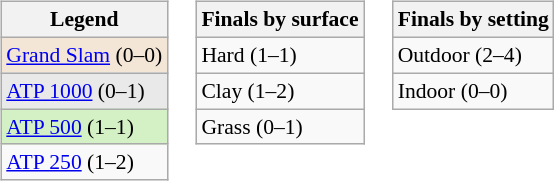<table>
<tr valign=top>
<td><br><table class="wikitable" style=font-size:90%>
<tr>
<th>Legend</th>
</tr>
<tr style="background:#f3e6d7;">
<td><a href='#'>Grand Slam</a> (0–0)</td>
</tr>
<tr style="background:#e9e9e9;">
<td><a href='#'>ATP 1000</a> (0–1)</td>
</tr>
<tr style="background:#d4f1c5;">
<td><a href='#'>ATP 500</a> (1–1)</td>
</tr>
<tr>
<td><a href='#'>ATP 250</a> (1–2)</td>
</tr>
</table>
</td>
<td><br><table class="wikitable" style=font-size:90%>
<tr>
<th>Finals by surface</th>
</tr>
<tr>
<td>Hard (1–1)</td>
</tr>
<tr>
<td>Clay (1–2)</td>
</tr>
<tr>
<td>Grass (0–1)</td>
</tr>
</table>
</td>
<td><br><table class="wikitable" style=font-size:90%>
<tr>
<th>Finals by setting</th>
</tr>
<tr>
<td>Outdoor (2–4)</td>
</tr>
<tr>
<td>Indoor (0–0)</td>
</tr>
</table>
</td>
</tr>
</table>
